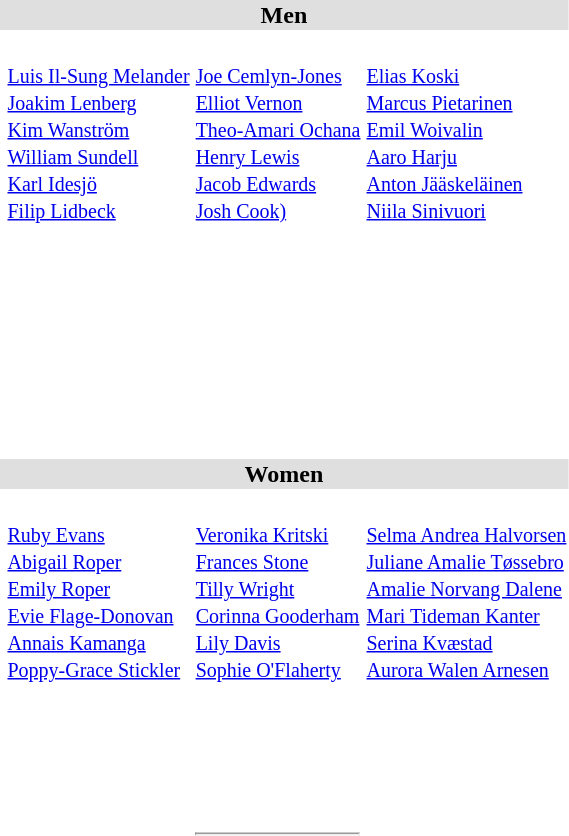<table>
<tr style="background:#dfdfdf;">
<td colspan="4" style="text-align:center;"><strong>Men</strong></td>
</tr>
<tr>
<th scope=row style="text-align:left"><br></th>
<td> <br><small> <a href='#'>Luis Il-Sung Melander</a> <br> <a href='#'>Joakim Lenberg</a> <br> <a href='#'>Kim Wanström</a> <br> <a href='#'>William Sundell</a> <br> <a href='#'>Karl Idesjö</a> <br> <a href='#'>Filip Lidbeck</a> </small></td>
<td> <br><small> <a href='#'>Joe Cemlyn-Jones</a> <br> <a href='#'>Elliot Vernon</a> <br> <a href='#'>Theo-Amari Ochana</a> <br> <a href='#'>Henry Lewis</a> <br> <a href='#'>Jacob Edwards</a> <br> <a href='#'>Josh Cook)</a> </small></td>
<td> <br><small> <a href='#'>Elias Koski</a> <br> <a href='#'>Marcus Pietarinen</a> <br> <a href='#'>Emil Woivalin</a> <br> <a href='#'>Aaro Harju</a> <br> <a href='#'>Anton Jääskeläinen</a> <br> <a href='#'>Niila Sinivuori</a> </small></td>
</tr>
<tr>
<th scope=row style="text-align:left"><br></th>
<td></td>
<td></td>
<td></td>
</tr>
<tr>
<th scope=row style="text-align:left"><br></th>
<td></td>
<td></td>
<td></td>
</tr>
<tr>
<th scope=row style="text-align:left"><br></th>
<td></td>
<td></td>
<td></td>
</tr>
<tr>
<th scope=row style="text-align:left"><br></th>
<td></td>
<td></td>
<td></td>
</tr>
<tr>
<th scope=row style="text-align:left"><br></th>
<td></td>
<td></td>
<td></td>
</tr>
<tr>
<th scope=row style="text-align:left"><br></th>
<td></td>
<td></td>
<td></td>
</tr>
<tr>
<th scope=row style="text-align:left"><br></th>
<td></td>
<td></td>
<td></td>
</tr>
<tr style="background:#dfdfdf;">
<td colspan="4" style="text-align:center;"><strong>Women</strong></td>
</tr>
<tr>
<th scope=row style="text-align:left"><br></th>
<td> <br><small> <a href='#'>Ruby Evans</a> <br> <a href='#'>Abigail Roper</a> <br> <a href='#'>Emily Roper</a> <br> <a href='#'>Evie Flage-Donovan</a> <br> <a href='#'>Annais Kamanga</a> <br> <a href='#'>Poppy-Grace Stickler</a> </small></td>
<td> <br><small> <a href='#'>Veronika Kritski</a> <br> <a href='#'>Frances Stone</a> <br> <a href='#'>Tilly Wright</a> <br> <a href='#'>Corinna Gooderham</a> <br> <a href='#'>Lily Davis</a> <br> <a href='#'>Sophie O'Flaherty</a> </small></td>
<td> <br><small> <a href='#'>Selma Andrea Halvorsen</a> <br> <a href='#'>Juliane Amalie Tøssebro</a> <br> <a href='#'>Amalie Norvang Dalene</a> <br> <a href='#'>Mari Tideman Kanter</a> <br> <a href='#'>Serina Kvæstad</a> <br> <a href='#'>Aurora Walen Arnesen</a> </small></td>
</tr>
<tr>
<th scope=row style="text-align:left"><br></th>
<td></td>
<td></td>
<td></td>
</tr>
<tr>
<th scope=row style="text-align:left"><br></th>
<td></td>
<td></td>
<td></td>
</tr>
<tr>
<th scope=row style="text-align:left"><br></th>
<td></td>
<td></td>
<td></td>
</tr>
<tr>
<th scope=row style="text-align:left"><br></th>
<td></td>
<td></td>
<td></td>
</tr>
<tr>
<th scope=row style="text-align:left"><br></th>
<td></td>
<td> <hr> </td>
<td></td>
</tr>
</table>
